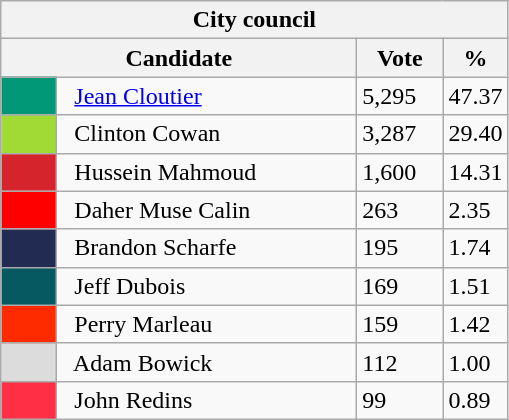<table class="wikitable">
<tr>
<th colspan="4">City council</th>
</tr>
<tr>
<th bgcolor="#DDDDFF" width="230px" colspan="2">Candidate</th>
<th bgcolor="#DDDDFF" width="50px">Vote</th>
<th bgcolor="#DDDDFF" width="30px">%</th>
</tr>
<tr>
<td bgcolor=#019877 width="30px"> </td>
<td>  <a href='#'>Jean Cloutier</a></td>
<td>5,295</td>
<td>47.37</td>
</tr>
<tr>
<td bgcolor=#A2DA35 width="30px"> </td>
<td>  Clinton Cowan</td>
<td>3,287</td>
<td>29.40</td>
</tr>
<tr>
<td bgcolor=#D5242B width="30px"> </td>
<td>  Hussein Mahmoud</td>
<td>1,600</td>
<td>14.31</td>
</tr>
<tr>
<td bgcolor=#FE0000 width="30px"> </td>
<td>  Daher Muse Calin</td>
<td>263</td>
<td>2.35</td>
</tr>
<tr>
<td bgcolor=#222B52 width="30px"> </td>
<td>  Brandon Scharfe</td>
<td>195</td>
<td>1.74</td>
</tr>
<tr>
<td bgcolor=#065961 width="30px"> </td>
<td>  Jeff Dubois</td>
<td>169</td>
<td>1.51</td>
</tr>
<tr>
<td bgcolor=#FE2B00 width="30px"> </td>
<td>  Perry Marleau</td>
<td>159</td>
<td>1.42</td>
</tr>
<tr>
<td bgcolor=#DCDCDC width="30px"> </td>
<td>  Adam Bowick</td>
<td>112</td>
<td>1.00</td>
</tr>
<tr>
<td bgcolor=#FF2F45 width="30px"> </td>
<td>  John Redins</td>
<td>99</td>
<td>0.89</td>
</tr>
</table>
